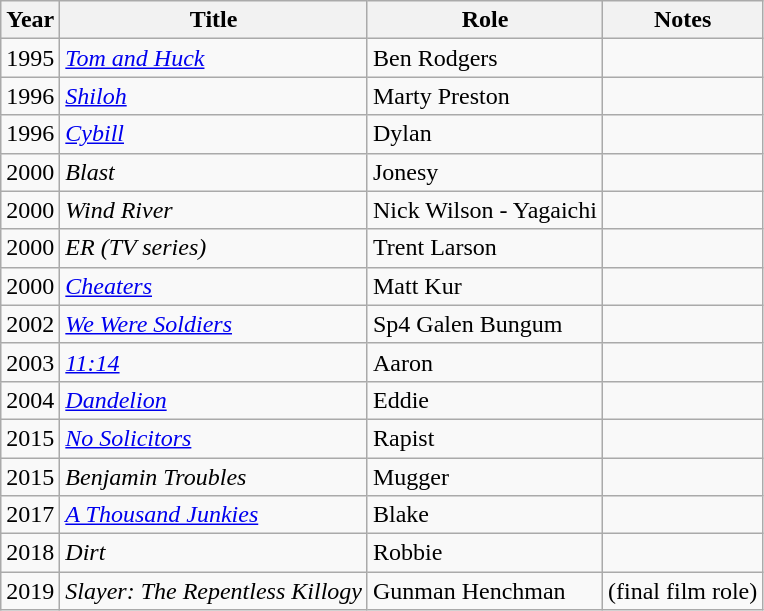<table class="wikitable">
<tr>
<th>Year</th>
<th>Title</th>
<th>Role</th>
<th>Notes</th>
</tr>
<tr>
<td>1995</td>
<td><em><a href='#'>Tom and Huck</a></em></td>
<td>Ben Rodgers</td>
<td></td>
</tr>
<tr>
<td>1996</td>
<td><em><a href='#'>Shiloh</a></em></td>
<td>Marty Preston</td>
<td></td>
</tr>
<tr>
<td>1996</td>
<td><em><a href='#'>Cybill</a></em></td>
<td>Dylan</td>
<td></td>
</tr>
<tr>
<td>2000</td>
<td><em>Blast</em></td>
<td>Jonesy</td>
<td></td>
</tr>
<tr>
<td>2000</td>
<td><em>Wind River</em></td>
<td>Nick Wilson - Yagaichi</td>
<td></td>
</tr>
<tr>
<td>2000</td>
<td><em>ER (TV series)</em></td>
<td>Trent Larson</td>
</tr>
<tr>
<td>2000</td>
<td><em><a href='#'>Cheaters</a></em></td>
<td>Matt Kur</td>
<td></td>
</tr>
<tr>
<td>2002</td>
<td><em><a href='#'>We Were Soldiers</a></em></td>
<td>Sp4 Galen Bungum</td>
<td></td>
</tr>
<tr>
<td>2003</td>
<td><em><a href='#'>11:14</a></em></td>
<td>Aaron</td>
<td></td>
</tr>
<tr>
<td>2004</td>
<td><em><a href='#'>Dandelion</a></em></td>
<td>Eddie</td>
<td></td>
</tr>
<tr>
<td>2015</td>
<td><em><a href='#'>No Solicitors</a></em></td>
<td>Rapist</td>
<td></td>
</tr>
<tr>
<td>2015</td>
<td><em>Benjamin Troubles</em></td>
<td>Mugger</td>
<td></td>
</tr>
<tr>
<td>2017</td>
<td><em><a href='#'>A Thousand Junkies</a></em></td>
<td>Blake</td>
<td></td>
</tr>
<tr>
<td>2018</td>
<td><em>Dirt</em></td>
<td>Robbie</td>
<td></td>
</tr>
<tr>
<td>2019</td>
<td><em>Slayer: The Repentless Killogy</em></td>
<td>Gunman Henchman</td>
<td>(final film role)</td>
</tr>
</table>
